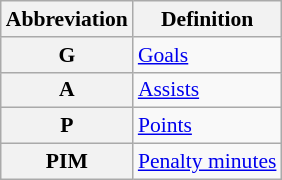<table class="wikitable" style="font-size:90%;">
<tr>
<th scope="col">Abbreviation</th>
<th scope="col">Definition</th>
</tr>
<tr>
<th scope="row">G</th>
<td><a href='#'>Goals</a></td>
</tr>
<tr>
<th scope="row">A</th>
<td><a href='#'>Assists</a></td>
</tr>
<tr>
<th scope="row">P</th>
<td><a href='#'>Points</a></td>
</tr>
<tr>
<th scope="row">PIM</th>
<td><a href='#'>Penalty minutes</a></td>
</tr>
</table>
